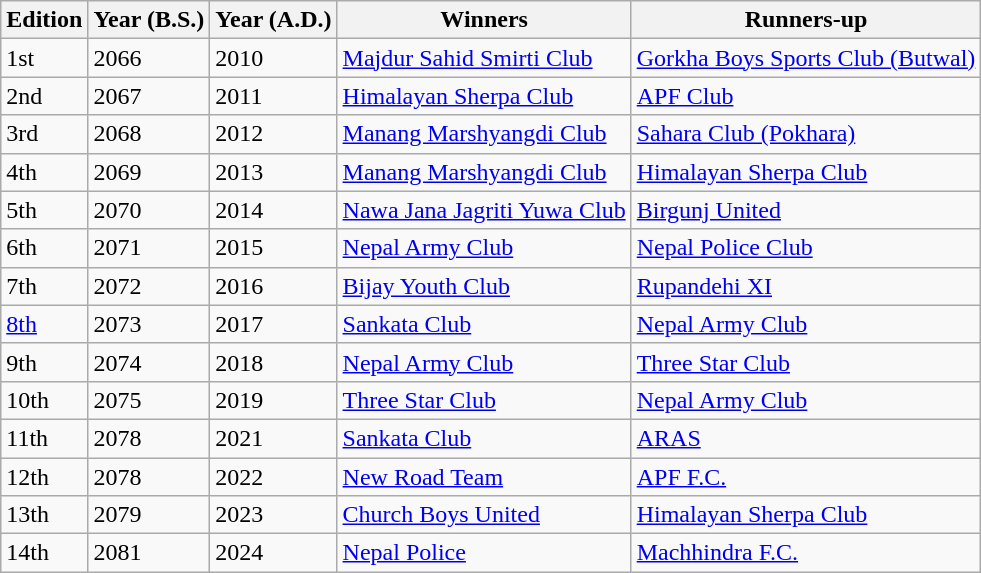<table class="wikitable" border="1">
<tr>
<th>Edition</th>
<th>Year (B.S.)</th>
<th>Year (A.D.)</th>
<th>Winners</th>
<th>Runners-up</th>
</tr>
<tr>
<td>1st</td>
<td>2066</td>
<td>2010</td>
<td><a href='#'>Majdur Sahid Smirti Club</a></td>
<td><a href='#'>Gorkha Boys Sports Club (Butwal)</a></td>
</tr>
<tr>
<td>2nd</td>
<td>2067</td>
<td>2011</td>
<td><a href='#'>Himalayan Sherpa Club</a></td>
<td><a href='#'>APF Club</a></td>
</tr>
<tr>
<td>3rd</td>
<td>2068</td>
<td>2012</td>
<td><a href='#'>Manang Marshyangdi Club</a></td>
<td><a href='#'>Sahara Club (Pokhara)</a></td>
</tr>
<tr>
<td>4th</td>
<td>2069</td>
<td>2013</td>
<td><a href='#'>Manang Marshyangdi Club</a></td>
<td><a href='#'>Himalayan Sherpa Club</a></td>
</tr>
<tr>
<td>5th</td>
<td>2070</td>
<td>2014</td>
<td><a href='#'>Nawa Jana Jagriti Yuwa Club</a></td>
<td><a href='#'>Birgunj United</a></td>
</tr>
<tr>
<td>6th</td>
<td>2071</td>
<td>2015</td>
<td><a href='#'>Nepal Army Club</a></td>
<td><a href='#'>Nepal Police Club</a></td>
</tr>
<tr>
<td>7th</td>
<td>2072</td>
<td>2016</td>
<td><a href='#'>Bijay Youth Club</a></td>
<td><a href='#'>Rupandehi XI</a></td>
</tr>
<tr>
<td><a href='#'>8th</a></td>
<td>2073</td>
<td>2017</td>
<td><a href='#'>Sankata Club</a></td>
<td><a href='#'>Nepal Army Club</a></td>
</tr>
<tr>
<td>9th</td>
<td>2074</td>
<td>2018</td>
<td><a href='#'>Nepal Army Club</a></td>
<td><a href='#'>Three Star Club</a></td>
</tr>
<tr>
<td>10th</td>
<td>2075</td>
<td>2019</td>
<td><a href='#'>Three Star Club</a></td>
<td><a href='#'>Nepal Army Club</a></td>
</tr>
<tr>
<td>11th</td>
<td>2078</td>
<td>2021</td>
<td><a href='#'>Sankata Club</a></td>
<td> <a href='#'>ARAS</a></td>
</tr>
<tr>
<td>12th</td>
<td>2078</td>
<td>2022</td>
<td><a href='#'>New Road Team</a></td>
<td><a href='#'>APF F.C.</a></td>
</tr>
<tr>
<td>13th</td>
<td>2079</td>
<td>2023</td>
<td><a href='#'>Church Boys United</a></td>
<td><a href='#'>Himalayan Sherpa Club</a></td>
</tr>
<tr>
<td>14th</td>
<td>2081</td>
<td>2024</td>
<td><a href='#'>Nepal Police</a></td>
<td><a href='#'>Machhindra F.C.</a></td>
</tr>
</table>
